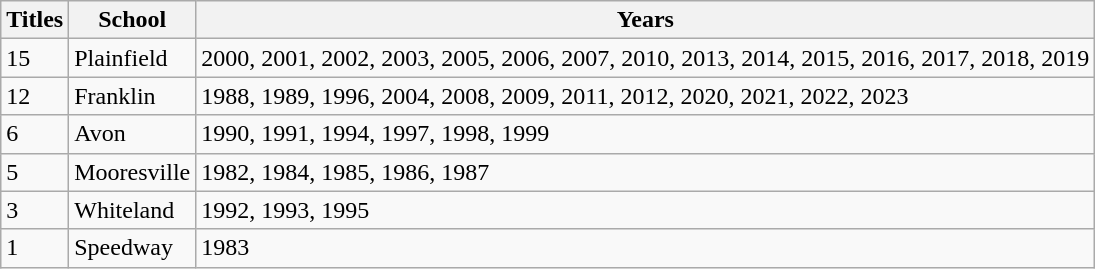<table class="wikitable">
<tr>
<th>Titles</th>
<th>School</th>
<th>Years</th>
</tr>
<tr>
<td>15</td>
<td>Plainfield</td>
<td>2000, 2001, 2002, 2003, 2005, 2006, 2007, 2010, 2013, 2014, 2015, 2016, 2017, 2018, 2019</td>
</tr>
<tr>
<td>12</td>
<td>Franklin</td>
<td>1988, 1989, 1996, 2004, 2008, 2009, 2011, 2012, 2020, 2021, 2022, 2023</td>
</tr>
<tr>
<td>6</td>
<td>Avon</td>
<td>1990, 1991, 1994, 1997, 1998, 1999</td>
</tr>
<tr>
<td>5</td>
<td>Mooresville</td>
<td>1982, 1984, 1985, 1986, 1987</td>
</tr>
<tr>
<td>3</td>
<td>Whiteland</td>
<td>1992, 1993, 1995</td>
</tr>
<tr>
<td>1</td>
<td>Speedway</td>
<td>1983</td>
</tr>
</table>
